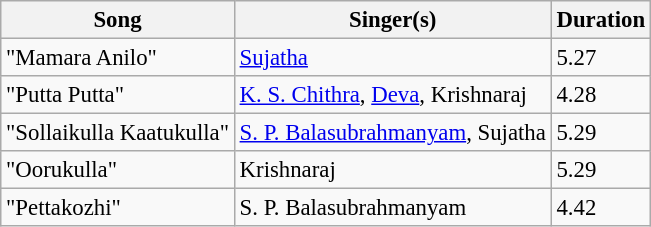<table class="wikitable" style="font-size:95%;">
<tr>
<th>Song</th>
<th>Singer(s)</th>
<th>Duration</th>
</tr>
<tr>
<td>"Mamara Anilo"</td>
<td><a href='#'>Sujatha</a></td>
<td>5.27</td>
</tr>
<tr>
<td>"Putta Putta"</td>
<td><a href='#'>K. S. Chithra</a>, <a href='#'>Deva</a>, Krishnaraj</td>
<td>4.28</td>
</tr>
<tr>
<td>"Sollaikulla Kaatukulla"</td>
<td><a href='#'>S. P. Balasubrahmanyam</a>, Sujatha</td>
<td>5.29</td>
</tr>
<tr>
<td>"Oorukulla"</td>
<td>Krishnaraj</td>
<td>5.29</td>
</tr>
<tr>
<td>"Pettakozhi"</td>
<td>S. P. Balasubrahmanyam</td>
<td>4.42</td>
</tr>
</table>
